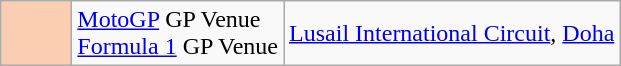<table class="wikitable">
<tr>
<td width=40px align=center style="background-color:#FBCEB1"></td>
<td><a href='#'>MotoGP</a> GP Venue<br><a href='#'>Formula 1</a> GP Venue</td>
<td><a href='#'>Lusail International Circuit</a>, <a href='#'>Doha</a></td>
</tr>
</table>
